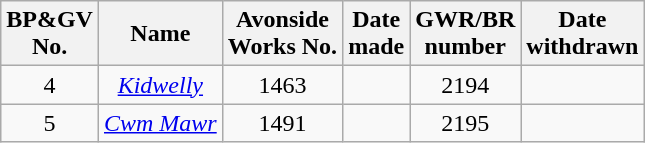<table class="wikitable" style=text-align:center>
<tr>
<th>BP&GV<br>No.</th>
<th>Name</th>
<th>Avonside<br>Works No.</th>
<th>Date<br>made</th>
<th>GWR/BR<br>number</th>
<th>Date<br>withdrawn</th>
</tr>
<tr>
<td>4</td>
<td><em><a href='#'>Kidwelly</a></em></td>
<td>1463</td>
<td></td>
<td>2194</td>
<td></td>
</tr>
<tr>
<td>5</td>
<td><em><a href='#'>Cwm Mawr</a></em></td>
<td>1491</td>
<td></td>
<td>2195</td>
<td></td>
</tr>
</table>
